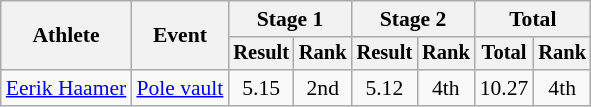<table class="wikitable" style="font-size:90%">
<tr>
<th rowspan=2>Athlete</th>
<th rowspan=2>Event</th>
<th colspan=2>Stage 1</th>
<th colspan=2>Stage 2</th>
<th colspan=2>Total</th>
</tr>
<tr style="font-size:95%">
<th>Result</th>
<th>Rank</th>
<th>Result</th>
<th>Rank</th>
<th>Total</th>
<th>Rank</th>
</tr>
<tr align=center>
<td align=left><a href='#'>Eerik Haamer</a></td>
<td align=left><a href='#'>Pole vault</a></td>
<td>5.15 </td>
<td>2nd</td>
<td>5.12</td>
<td>4th</td>
<td>10.27</td>
<td>4th</td>
</tr>
</table>
